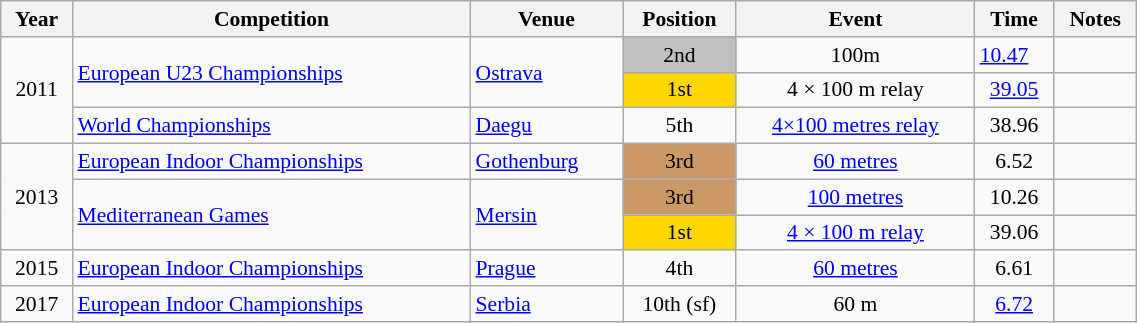<table class="wikitable" width=60% style="font-size:90%; text-align:center;">
<tr>
<th>Year</th>
<th>Competition</th>
<th>Venue</th>
<th>Position</th>
<th>Event</th>
<th>Time</th>
<th>Notes</th>
</tr>
<tr>
<td rowspan=3>2011</td>
<td rowspan=2 align=left><a href='#'>European U23 Championships</a></td>
<td rowspan=2 align=left> <a href='#'>Ostrava</a></td>
<td bgcolor=silver>2nd</td>
<td>100m</td>
<td align=left><a href='#'>10.47</a></td>
<td></td>
</tr>
<tr>
<td bgcolor=gold>1st</td>
<td>4 × 100 m relay</td>
<td><a href='#'>39.05</a></td>
<td></td>
</tr>
<tr>
<td align=left><a href='#'>World Championships</a></td>
<td align=left> <a href='#'>Daegu</a></td>
<td>5th</td>
<td><a href='#'>4×100 metres relay</a></td>
<td>38.96</td>
<td></td>
</tr>
<tr>
<td rowspan=3>2013</td>
<td rowspan=1 align=left><a href='#'>European Indoor Championships</a></td>
<td rowspan=1 align=left> <a href='#'>Gothenburg</a></td>
<td bgcolor=cc9966>3rd</td>
<td><a href='#'>60 metres</a></td>
<td>6.52</td>
<td></td>
</tr>
<tr>
<td align=left rowspan=2><a href='#'>Mediterranean Games</a></td>
<td align=left rowspan=2> <a href='#'>Mersin</a></td>
<td bgcolor=cc9966>3rd</td>
<td><a href='#'>100 metres</a></td>
<td>10.26</td>
<td></td>
</tr>
<tr>
<td bgcolor=gold>1st</td>
<td><a href='#'>4 × 100 m relay</a></td>
<td>39.06</td>
<td></td>
</tr>
<tr>
<td>2015</td>
<td align=left><a href='#'>European Indoor Championships</a></td>
<td align=left> <a href='#'>Prague</a></td>
<td>4th</td>
<td><a href='#'>60 metres</a></td>
<td>6.61</td>
<td></td>
</tr>
<tr>
<td>2017</td>
<td align=left><a href='#'>European Indoor Championships</a></td>
<td align=left> <a href='#'>Serbia</a></td>
<td>10th (sf)</td>
<td>60 m</td>
<td><a href='#'>6.72</a></td>
<td></td>
</tr>
</table>
